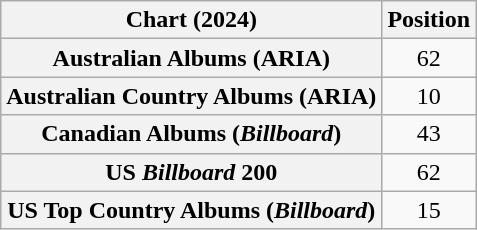<table class="wikitable sortable plainrowheaders" style="text-align:center">
<tr>
<th scope="col">Chart (2024)</th>
<th scope="col">Position</th>
</tr>
<tr>
<th scope="row">Australian Albums (ARIA)</th>
<td>62</td>
</tr>
<tr>
<th scope="row">Australian Country Albums (ARIA)</th>
<td>10</td>
</tr>
<tr>
<th scope="row">Canadian Albums (<em>Billboard</em>)</th>
<td>43</td>
</tr>
<tr>
<th scope="row">US <em>Billboard</em> 200</th>
<td>62</td>
</tr>
<tr>
<th scope="row">US Top Country Albums (<em>Billboard</em>)</th>
<td>15</td>
</tr>
</table>
